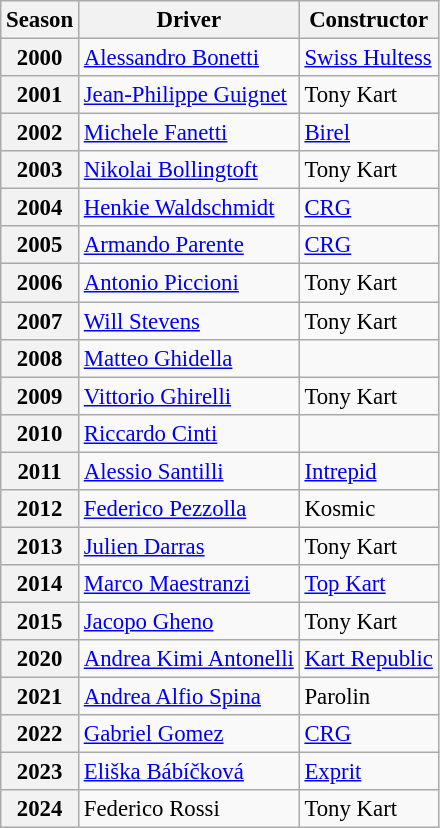<table class="wikitable" style="font-size: 95%;">
<tr>
<th>Season</th>
<th>Driver</th>
<th>Constructor</th>
</tr>
<tr>
<th>2000</th>
<td> <a href='#'>Alessandro Bonetti</a></td>
<td><a href='#'>Swiss Hultess</a></td>
</tr>
<tr>
<th>2001</th>
<td> <a href='#'>Jean-Philippe Guignet</a></td>
<td>Tony Kart</td>
</tr>
<tr>
<th>2002</th>
<td> <a href='#'>Michele Fanetti</a></td>
<td><a href='#'>Birel</a></td>
</tr>
<tr>
<th>2003</th>
<td> <a href='#'>Nikolai Bollingtoft</a></td>
<td>Tony Kart</td>
</tr>
<tr>
<th>2004</th>
<td> <a href='#'>Henkie Waldschmidt</a></td>
<td><a href='#'>CRG</a></td>
</tr>
<tr>
<th>2005</th>
<td> <a href='#'>Armando Parente</a></td>
<td><a href='#'>CRG</a></td>
</tr>
<tr>
<th>2006</th>
<td> <a href='#'>Antonio Piccioni</a></td>
<td>Tony Kart</td>
</tr>
<tr>
<th>2007</th>
<td> <a href='#'>Will Stevens</a></td>
<td>Tony Kart</td>
</tr>
<tr>
<th>2008</th>
<td> <a href='#'>Matteo Ghidella</a></td>
<td></td>
</tr>
<tr>
<th>2009</th>
<td> <a href='#'>Vittorio Ghirelli</a></td>
<td>Tony Kart</td>
</tr>
<tr>
<th>2010</th>
<td> <a href='#'>Riccardo Cinti</a></td>
<td></td>
</tr>
<tr>
<th>2011</th>
<td> <a href='#'>Alessio Santilli</a></td>
<td><a href='#'>Intrepid</a></td>
</tr>
<tr>
<th>2012</th>
<td> <a href='#'>Federico Pezzolla</a></td>
<td>Kosmic</td>
</tr>
<tr>
<th>2013</th>
<td> <a href='#'>Julien Darras</a></td>
<td>Tony Kart</td>
</tr>
<tr>
<th>2014</th>
<td> <a href='#'>Marco Maestranzi</a></td>
<td><a href='#'>Top Kart</a></td>
</tr>
<tr>
<th>2015</th>
<td> <a href='#'>Jacopo Gheno</a></td>
<td>Tony Kart</td>
</tr>
<tr>
<th>2020</th>
<td> <a href='#'>Andrea Kimi Antonelli</a></td>
<td><a href='#'>Kart Republic</a></td>
</tr>
<tr>
<th>2021</th>
<td> <a href='#'>Andrea Alfio Spina</a></td>
<td>Parolin</td>
</tr>
<tr>
<th>2022</th>
<td> <a href='#'>Gabriel Gomez</a></td>
<td><a href='#'>CRG</a></td>
</tr>
<tr>
<th>2023</th>
<td> <a href='#'>Eliška Bábíčková</a></td>
<td><a href='#'>Exprit</a></td>
</tr>
<tr>
<th>2024</th>
<td> Federico Rossi</td>
<td>Tony Kart</td>
</tr>
</table>
